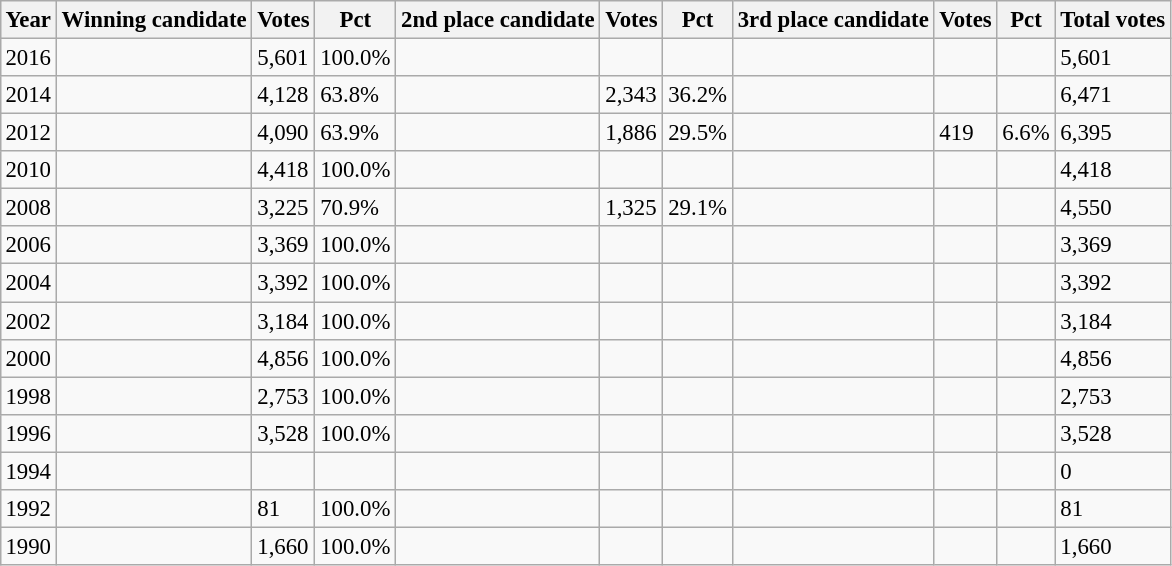<table class="wikitable sortable" style="margin:0.5em ; font-size:95%">
<tr>
<th>Year</th>
<th>Winning candidate</th>
<th>Votes</th>
<th>Pct</th>
<th>2nd place candidate</th>
<th>Votes</th>
<th>Pct</th>
<th>3rd place candidate</th>
<th>Votes</th>
<th>Pct</th>
<th>Total votes</th>
</tr>
<tr>
<td>2016</td>
<td></td>
<td>5,601</td>
<td>100.0%</td>
<td></td>
<td></td>
<td></td>
<td></td>
<td></td>
<td></td>
<td>5,601</td>
</tr>
<tr>
<td>2014</td>
<td></td>
<td>4,128</td>
<td>63.8%</td>
<td></td>
<td>2,343</td>
<td>36.2%</td>
<td></td>
<td></td>
<td></td>
<td>6,471</td>
</tr>
<tr>
<td>2012</td>
<td></td>
<td>4,090</td>
<td>63.9%</td>
<td></td>
<td>1,886</td>
<td>29.5%</td>
<td></td>
<td>419</td>
<td>6.6%</td>
<td>6,395</td>
</tr>
<tr>
<td>2010</td>
<td></td>
<td>4,418</td>
<td>100.0%</td>
<td></td>
<td></td>
<td></td>
<td></td>
<td></td>
<td></td>
<td>4,418</td>
</tr>
<tr>
<td>2008</td>
<td></td>
<td>3,225</td>
<td>70.9%</td>
<td></td>
<td>1,325</td>
<td>29.1%</td>
<td></td>
<td></td>
<td></td>
<td>4,550</td>
</tr>
<tr>
<td>2006</td>
<td></td>
<td>3,369</td>
<td>100.0%</td>
<td></td>
<td></td>
<td></td>
<td></td>
<td></td>
<td></td>
<td>3,369</td>
</tr>
<tr>
<td>2004</td>
<td></td>
<td>3,392</td>
<td>100.0%</td>
<td></td>
<td></td>
<td></td>
<td></td>
<td></td>
<td></td>
<td>3,392</td>
</tr>
<tr>
<td>2002</td>
<td></td>
<td>3,184</td>
<td>100.0%</td>
<td></td>
<td></td>
<td></td>
<td></td>
<td></td>
<td></td>
<td>3,184</td>
</tr>
<tr>
<td>2000</td>
<td></td>
<td>4,856</td>
<td>100.0%</td>
<td></td>
<td></td>
<td></td>
<td></td>
<td></td>
<td></td>
<td>4,856</td>
</tr>
<tr>
<td>1998</td>
<td></td>
<td>2,753</td>
<td>100.0%</td>
<td></td>
<td></td>
<td></td>
<td></td>
<td></td>
<td></td>
<td>2,753</td>
</tr>
<tr>
<td>1996</td>
<td></td>
<td>3,528</td>
<td>100.0%</td>
<td></td>
<td></td>
<td></td>
<td></td>
<td></td>
<td></td>
<td>3,528</td>
</tr>
<tr>
<td>1994</td>
<td></td>
<td></td>
<td></td>
<td></td>
<td></td>
<td></td>
<td></td>
<td></td>
<td></td>
<td>0</td>
</tr>
<tr>
<td>1992</td>
<td></td>
<td>81</td>
<td>100.0%</td>
<td></td>
<td></td>
<td></td>
<td></td>
<td></td>
<td></td>
<td>81</td>
</tr>
<tr>
<td>1990</td>
<td></td>
<td>1,660</td>
<td>100.0%</td>
<td></td>
<td></td>
<td></td>
<td></td>
<td></td>
<td></td>
<td>1,660</td>
</tr>
</table>
